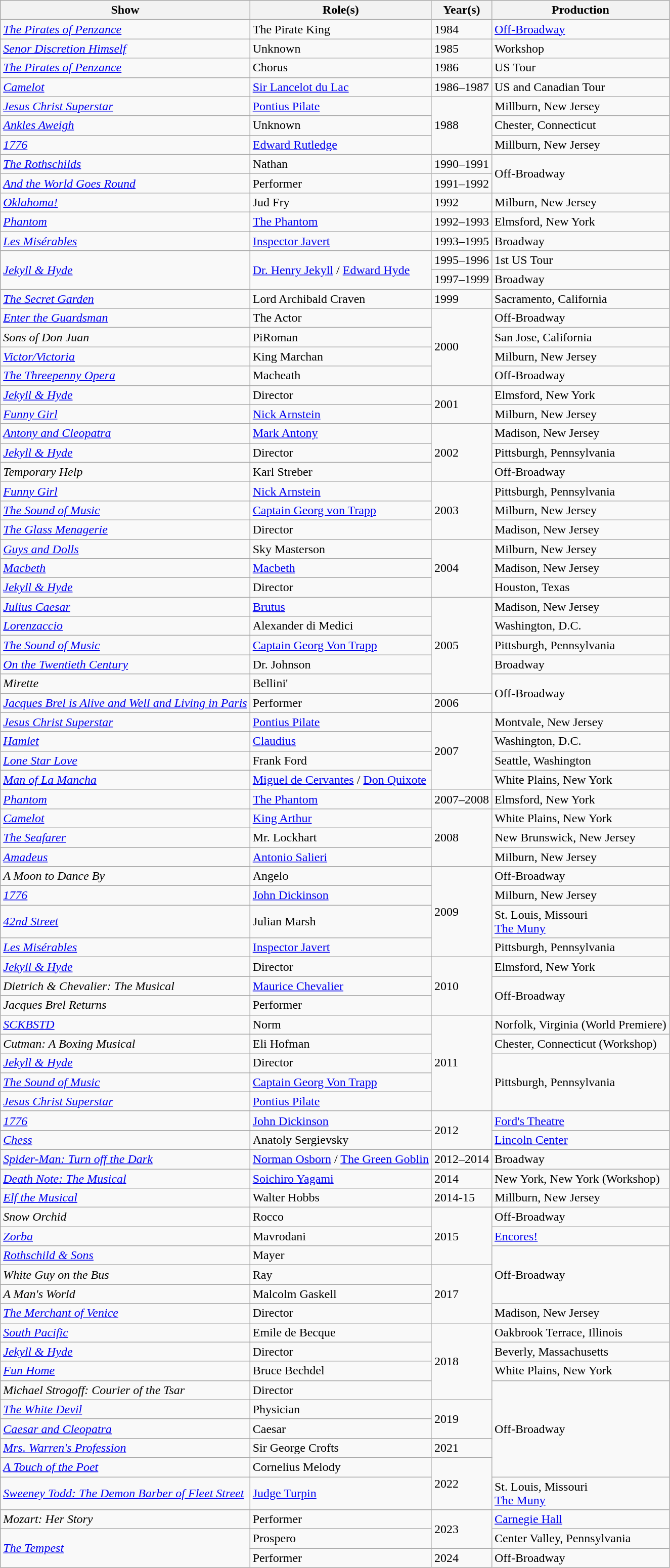<table class="wikitable">
<tr>
<th>Show</th>
<th>Role(s)</th>
<th>Year(s)</th>
<th>Production</th>
</tr>
<tr>
<td><em><a href='#'>The Pirates of Penzance</a></em></td>
<td>The Pirate King</td>
<td>1984</td>
<td><a href='#'>Off-Broadway</a></td>
</tr>
<tr>
<td><em><a href='#'>Senor Discretion Himself</a></em></td>
<td>Unknown</td>
<td>1985</td>
<td>Workshop</td>
</tr>
<tr>
<td><em><a href='#'>The Pirates of Penzance</a></em></td>
<td>Chorus</td>
<td>1986</td>
<td>US Tour</td>
</tr>
<tr>
<td><em><a href='#'>Camelot</a></em></td>
<td><a href='#'>Sir Lancelot du Lac</a></td>
<td>1986–1987</td>
<td>US and Canadian Tour</td>
</tr>
<tr>
<td><em><a href='#'>Jesus Christ Superstar</a></em></td>
<td><a href='#'>Pontius Pilate</a></td>
<td rowspan=3>1988</td>
<td>Millburn, New Jersey</td>
</tr>
<tr>
<td><em><a href='#'>Ankles Aweigh</a></em></td>
<td>Unknown</td>
<td>Chester, Connecticut</td>
</tr>
<tr>
<td><em><a href='#'>1776</a></em></td>
<td><a href='#'>Edward Rutledge</a></td>
<td>Millburn, New Jersey</td>
</tr>
<tr>
<td><em><a href='#'>The Rothschilds</a></em></td>
<td>Nathan</td>
<td>1990–1991</td>
<td rowspan="2">Off-Broadway</td>
</tr>
<tr>
<td><em><a href='#'>And the World Goes Round</a></em></td>
<td>Performer</td>
<td>1991–1992</td>
</tr>
<tr>
<td><em><a href='#'>Oklahoma!</a></em></td>
<td>Jud Fry</td>
<td>1992</td>
<td>Milburn, New Jersey</td>
</tr>
<tr>
<td><em><a href='#'>Phantom</a></em></td>
<td><a href='#'>The Phantom</a></td>
<td>1992–1993</td>
<td>Elmsford, New York</td>
</tr>
<tr>
<td><em><a href='#'>Les Misérables</a></em></td>
<td><a href='#'>Inspector Javert</a></td>
<td>1993–1995</td>
<td>Broadway</td>
</tr>
<tr>
<td rowspan=2><em><a href='#'>Jekyll & Hyde</a></em></td>
<td rowspan="2"><a href='#'>Dr. Henry Jekyll</a> / <a href='#'>Edward Hyde</a></td>
<td>1995–1996</td>
<td>1st US Tour</td>
</tr>
<tr>
<td>1997–1999</td>
<td>Broadway</td>
</tr>
<tr>
<td><em><a href='#'>The Secret Garden</a></em></td>
<td>Lord Archibald Craven</td>
<td>1999</td>
<td>Sacramento, California</td>
</tr>
<tr>
<td><em><a href='#'>Enter the Guardsman</a></em></td>
<td>The Actor</td>
<td rowspan="4">2000</td>
<td>Off-Broadway</td>
</tr>
<tr>
<td><em>Sons of Don Juan</em></td>
<td>PiRoman</td>
<td>San Jose, California</td>
</tr>
<tr>
<td><em><a href='#'>Victor/Victoria</a></em></td>
<td>King Marchan</td>
<td>Milburn, New Jersey</td>
</tr>
<tr>
<td><em><a href='#'>The Threepenny Opera</a></em></td>
<td>Macheath</td>
<td>Off-Broadway</td>
</tr>
<tr>
<td><em><a href='#'>Jekyll & Hyde</a></em></td>
<td>Director</td>
<td rowspan="2">2001</td>
<td>Elmsford, New York</td>
</tr>
<tr>
<td><em><a href='#'>Funny Girl</a></em></td>
<td><a href='#'>Nick Arnstein</a></td>
<td>Milburn, New Jersey</td>
</tr>
<tr>
<td><em><a href='#'>Antony and Cleopatra</a></em></td>
<td><a href='#'>Mark Antony</a></td>
<td rowspan="3">2002</td>
<td>Madison, New Jersey</td>
</tr>
<tr>
<td><em><a href='#'>Jekyll & Hyde</a></em></td>
<td>Director</td>
<td>Pittsburgh, Pennsylvania</td>
</tr>
<tr>
<td><em>Temporary Help</em></td>
<td>Karl Streber</td>
<td>Off-Broadway</td>
</tr>
<tr>
<td><em><a href='#'>Funny Girl</a></em></td>
<td><a href='#'>Nick Arnstein</a></td>
<td rowspan="3">2003</td>
<td>Pittsburgh, Pennsylvania</td>
</tr>
<tr>
<td><em><a href='#'>The Sound of Music</a></em></td>
<td><a href='#'>Captain Georg von Trapp</a></td>
<td>Milburn, New Jersey</td>
</tr>
<tr>
<td><em><a href='#'>The Glass Menagerie</a></em></td>
<td>Director</td>
<td>Madison, New Jersey</td>
</tr>
<tr>
<td><em><a href='#'>Guys and Dolls</a></em></td>
<td>Sky Masterson</td>
<td rowspan="3">2004</td>
<td>Milburn, New Jersey</td>
</tr>
<tr>
<td><em><a href='#'>Macbeth</a></em></td>
<td><a href='#'>Macbeth</a></td>
<td>Madison, New Jersey</td>
</tr>
<tr>
<td><em><a href='#'>Jekyll & Hyde</a></em></td>
<td>Director</td>
<td>Houston, Texas</td>
</tr>
<tr>
<td><em><a href='#'>Julius Caesar</a></em></td>
<td><a href='#'>Brutus</a></td>
<td rowspan="5">2005</td>
<td>Madison, New Jersey</td>
</tr>
<tr>
<td><em><a href='#'>Lorenzaccio</a></em></td>
<td>Alexander di Medici</td>
<td>Washington, D.C.</td>
</tr>
<tr>
<td><em><a href='#'>The Sound of Music</a></em></td>
<td><a href='#'>Captain Georg Von Trapp</a></td>
<td>Pittsburgh, Pennsylvania</td>
</tr>
<tr>
<td><em><a href='#'>On the Twentieth Century</a></em></td>
<td>Dr. Johnson</td>
<td>Broadway</td>
</tr>
<tr>
<td><em>Mirette</em></td>
<td>Bellini'</td>
<td rowspan="2">Off-Broadway</td>
</tr>
<tr>
<td><em><a href='#'>Jacques Brel is Alive and Well and Living in Paris</a></em></td>
<td>Performer</td>
<td>2006</td>
</tr>
<tr>
<td><em><a href='#'>Jesus Christ Superstar</a></em></td>
<td><a href='#'>Pontius Pilate</a></td>
<td rowspan="4">2007</td>
<td>Montvale, New Jersey</td>
</tr>
<tr>
<td><em><a href='#'>Hamlet</a></em></td>
<td><a href='#'>Claudius</a></td>
<td>Washington, D.C.</td>
</tr>
<tr>
<td><em><a href='#'>Lone Star Love</a></em></td>
<td>Frank Ford</td>
<td>Seattle, Washington</td>
</tr>
<tr>
<td><em><a href='#'>Man of La Mancha</a></em></td>
<td><a href='#'>Miguel de Cervantes</a> / <a href='#'>Don Quixote</a></td>
<td>White Plains, New York</td>
</tr>
<tr>
<td><em><a href='#'>Phantom</a></em></td>
<td><a href='#'>The Phantom</a></td>
<td>2007–2008</td>
<td>Elmsford, New York</td>
</tr>
<tr>
<td><em><a href='#'>Camelot</a></em></td>
<td><a href='#'>King Arthur</a></td>
<td rowspan="3">2008</td>
<td>White Plains, New York</td>
</tr>
<tr>
<td><em><a href='#'>The Seafarer</a></em></td>
<td>Mr. Lockhart</td>
<td>New Brunswick, New Jersey</td>
</tr>
<tr>
<td><em><a href='#'>Amadeus</a></em></td>
<td><a href='#'>Antonio Salieri</a></td>
<td>Milburn, New Jersey</td>
</tr>
<tr>
<td><em>A Moon to Dance By</em></td>
<td>Angelo</td>
<td rowspan="4">2009</td>
<td>Off-Broadway</td>
</tr>
<tr>
<td><em><a href='#'>1776</a></em></td>
<td><a href='#'>John Dickinson</a></td>
<td>Milburn, New Jersey</td>
</tr>
<tr>
<td><em><a href='#'>42nd Street</a></em></td>
<td>Julian Marsh</td>
<td>St. Louis, Missouri<br><a href='#'>The Muny</a></td>
</tr>
<tr>
<td><em><a href='#'>Les Misérables</a></em></td>
<td><a href='#'>Inspector Javert</a></td>
<td>Pittsburgh, Pennsylvania</td>
</tr>
<tr>
<td><em><a href='#'>Jekyll & Hyde</a></em></td>
<td>Director</td>
<td rowspan="3">2010</td>
<td>Elmsford, New York</td>
</tr>
<tr>
<td><em>Dietrich & Chevalier: The Musical</em></td>
<td><a href='#'>Maurice Chevalier</a></td>
<td rowspan="2">Off-Broadway</td>
</tr>
<tr>
<td><em>Jacques Brel Returns</em></td>
<td>Performer</td>
</tr>
<tr>
<td><em><a href='#'>SCKBSTD</a></em></td>
<td>Norm</td>
<td rowspan="5">2011</td>
<td>Norfolk, Virginia (World Premiere)</td>
</tr>
<tr>
<td><em>Cutman: A Boxing Musical</em></td>
<td>Eli Hofman</td>
<td>Chester, Connecticut (Workshop)</td>
</tr>
<tr>
<td><em><a href='#'>Jekyll & Hyde</a></em></td>
<td>Director</td>
<td rowspan=3>Pittsburgh, Pennsylvania</td>
</tr>
<tr>
<td><em><a href='#'>The Sound of Music</a></em></td>
<td><a href='#'>Captain Georg Von Trapp</a></td>
</tr>
<tr>
<td><em><a href='#'>Jesus Christ Superstar</a></em></td>
<td><a href='#'>Pontius Pilate</a></td>
</tr>
<tr>
<td><em><a href='#'>1776</a></em></td>
<td><a href='#'>John Dickinson</a></td>
<td rowspan=2>2012</td>
<td><a href='#'>Ford's Theatre</a></td>
</tr>
<tr>
<td><em><a href='#'>Chess</a></em></td>
<td>Anatoly Sergievsky</td>
<td><a href='#'>Lincoln Center</a></td>
</tr>
<tr>
<td><em><a href='#'>Spider-Man: Turn off the Dark</a></em></td>
<td><a href='#'>Norman Osborn</a> / <a href='#'>The Green Goblin</a></td>
<td>2012–2014</td>
<td>Broadway</td>
</tr>
<tr>
<td><em><a href='#'>Death Note: The Musical</a></em></td>
<td><a href='#'>Soichiro Yagami</a></td>
<td>2014</td>
<td>New York, New York (Workshop)</td>
</tr>
<tr>
<td><em><a href='#'>Elf the Musical</a></em></td>
<td>Walter Hobbs</td>
<td>2014-15</td>
<td>Millburn, New Jersey</td>
</tr>
<tr>
<td><em>Snow Orchid</em></td>
<td>Rocco</td>
<td rowspan="3">2015</td>
<td>Off-Broadway</td>
</tr>
<tr>
<td><a href='#'><em>Zorba</em></a></td>
<td>Mavrodani</td>
<td><a href='#'>Encores!</a></td>
</tr>
<tr>
<td><em><a href='#'>Rothschild & Sons</a></em></td>
<td>Mayer</td>
<td rowspan="3">Off-Broadway</td>
</tr>
<tr>
<td><em>White Guy on the Bus</em></td>
<td>Ray</td>
<td rowspan="3">2017</td>
</tr>
<tr>
<td><em>A Man's World</em></td>
<td>Malcolm Gaskell</td>
</tr>
<tr>
<td><em><a href='#'>The Merchant of Venice</a></em></td>
<td>Director</td>
<td>Madison, New Jersey</td>
</tr>
<tr>
<td><em><a href='#'>South Pacific</a></em></td>
<td>Emile de Becque</td>
<td rowspan=4>2018</td>
<td>Oakbrook Terrace, Illinois</td>
</tr>
<tr>
<td><em><a href='#'>Jekyll & Hyde</a></em></td>
<td>Director</td>
<td>Beverly, Massachusetts</td>
</tr>
<tr>
<td><em><a href='#'>Fun Home</a></em></td>
<td>Bruce Bechdel</td>
<td>White Plains, New York</td>
</tr>
<tr>
<td><em>Michael Strogoff: Courier of the Tsar</em></td>
<td>Director</td>
<td rowspan="5">Off-Broadway</td>
</tr>
<tr>
<td><em><a href='#'>The White Devil</a></em></td>
<td>Physician</td>
<td rowspan=2>2019</td>
</tr>
<tr>
<td><a href='#'><em>Caesar and Cleopatra</em></a></td>
<td>Caesar</td>
</tr>
<tr>
<td><em><a href='#'>Mrs. Warren's Profession</a></em></td>
<td>Sir George Crofts</td>
<td>2021</td>
</tr>
<tr>
<td><em><a href='#'>A Touch of the Poet</a></em></td>
<td>Cornelius Melody</td>
<td rowspan=2>2022</td>
</tr>
<tr>
<td><em><a href='#'>Sweeney Todd: The Demon Barber of Fleet Street</a></em></td>
<td><a href='#'>Judge Turpin</a></td>
<td>St. Louis, Missouri<br><a href='#'>The Muny</a></td>
</tr>
<tr>
<td><em>Mozart: Her Story</em></td>
<td>Performer</td>
<td rowspan=2>2023</td>
<td><a href='#'>Carnegie Hall</a></td>
</tr>
<tr>
<td rowspan=2><em><a href='#'>The Tempest</a></em></td>
<td>Prospero</td>
<td>Center Valley, Pennsylvania</td>
</tr>
<tr>
<td>Performer</td>
<td>2024</td>
<td>Off-Broadway</td>
</tr>
</table>
